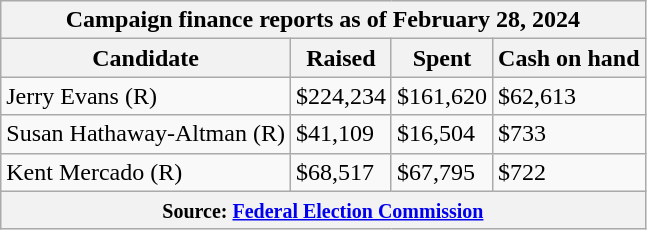<table class="wikitable sortable">
<tr>
<th colspan=4>Campaign finance reports as of February 28, 2024</th>
</tr>
<tr style="text-align:center;">
<th>Candidate</th>
<th>Raised</th>
<th>Spent</th>
<th>Cash on hand</th>
</tr>
<tr>
<td>Jerry Evans (R)</td>
<td>$224,234</td>
<td>$161,620</td>
<td>$62,613</td>
</tr>
<tr>
<td>Susan Hathaway-Altman (R)</td>
<td>$41,109</td>
<td>$16,504</td>
<td>$733</td>
</tr>
<tr>
<td>Kent Mercado (R)</td>
<td>$68,517</td>
<td>$67,795</td>
<td>$722</td>
</tr>
<tr>
<th colspan="4"><small>Source: <a href='#'>Federal Election Commission</a></small></th>
</tr>
</table>
